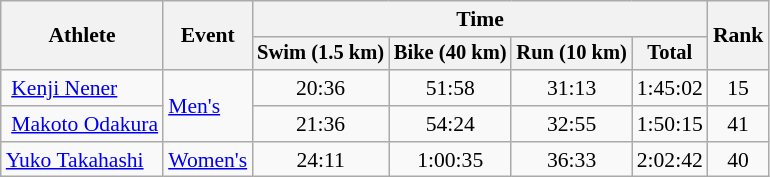<table class=wikitable style="font-size:90%;text-align:center">
<tr>
<th rowspan=2>Athlete</th>
<th rowspan=2>Event</th>
<th colspan=4>Time</th>
<th rowspan=2>Rank</th>
</tr>
<tr style="font-size:95%">
<th>Swim (1.5 km)</th>
<th>Bike (40 km)</th>
<th>Run (10 km)</th>
<th>Total</th>
</tr>
<tr>
<td align=left> <a href='#'>Kenji Nener</a></td>
<td align=left rowspan=2><a href='#'>Men's</a></td>
<td>20:36</td>
<td>51:58</td>
<td>31:13</td>
<td>1:45:02</td>
<td>15</td>
</tr>
<tr>
<td align=left> <a href='#'>Makoto Odakura</a></td>
<td>21:36</td>
<td>54:24</td>
<td>32:55</td>
<td>1:50:15</td>
<td>41</td>
</tr>
<tr>
<td align=left><a href='#'>Yuko Takahashi</a></td>
<td align=left><a href='#'>Women's</a></td>
<td>24:11</td>
<td>1:00:35</td>
<td>36:33</td>
<td>2:02:42</td>
<td>40</td>
</tr>
</table>
